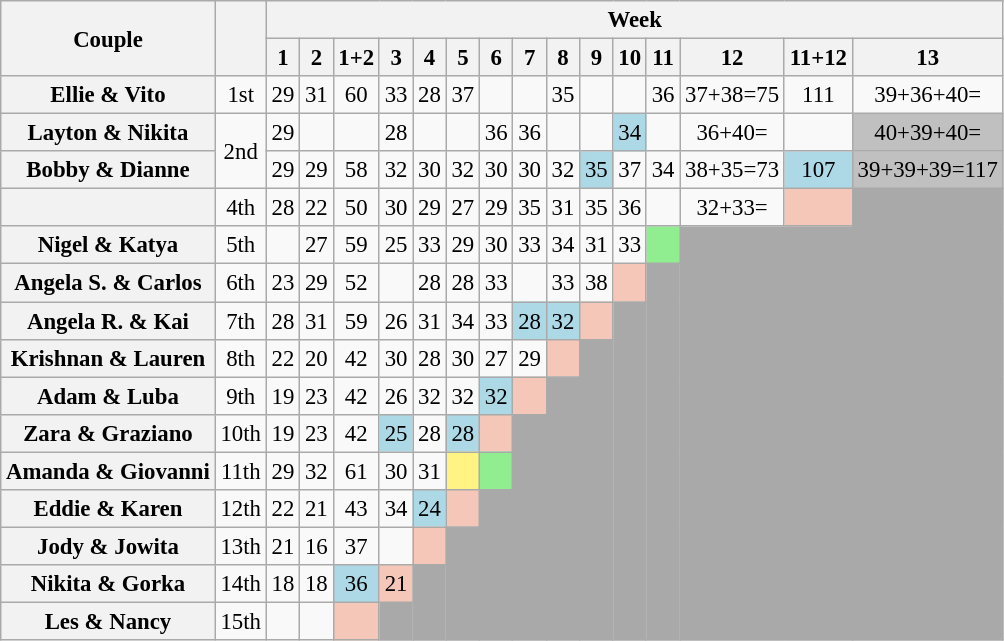<table class="wikitable sortable" style="text-align:center; font-size:95%">
<tr>
<th rowspan="2" scope="col">Couple</th>
<th rowspan="2" scope="col"></th>
<th colspan="15">Week</th>
</tr>
<tr>
<th scope="col">1</th>
<th scope="col">2</th>
<th scope="col">1+2</th>
<th scope="col">3</th>
<th scope="col">4</th>
<th scope="col">5</th>
<th scope="col">6</th>
<th scope="col">7</th>
<th scope="col">8</th>
<th scope="col">9</th>
<th scope="col">10</th>
<th scope="col">11</th>
<th scope="col">12</th>
<th scope="col">11+12</th>
<th scope="col">13</th>
</tr>
<tr>
<th scope="row">Ellie & Vito</th>
<td>1st</td>
<td>29</td>
<td>31</td>
<td>60</td>
<td>33</td>
<td>28</td>
<td>37</td>
<td></td>
<td></td>
<td>35</td>
<td></td>
<td></td>
<td>36</td>
<td> 37+38=75</td>
<td>111</td>
<td>39+36+40=</td>
</tr>
<tr>
<th scope="row">Layton & Nikita</th>
<td rowspan="2">2nd</td>
<td>29</td>
<td></td>
<td></td>
<td>28</td>
<td></td>
<td></td>
<td>36</td>
<td>36</td>
<td></td>
<td></td>
<td bgcolor="lightblue">34</td>
<td></td>
<td> 36+40=</td>
<td></td>
<td bgcolor="silver" >40+39+40=</td>
</tr>
<tr>
<th scope="row">Bobby & Dianne</th>
<td>29</td>
<td>29</td>
<td>58</td>
<td>32</td>
<td>30</td>
<td>32</td>
<td>30</td>
<td>30</td>
<td>32</td>
<td bgcolor="lightblue">35</td>
<td>37</td>
<td>34</td>
<td> 38+35=73</td>
<td bgcolor="lightblue">107</td>
<td bgcolor="silver" >39+39+39=117</td>
</tr>
<tr>
<th scope="row"></th>
<td>4th</td>
<td>28</td>
<td>22</td>
<td>50</td>
<td>30</td>
<td>29</td>
<td>27</td>
<td>29</td>
<td>35</td>
<td>31</td>
<td>35</td>
<td>36</td>
<td></td>
<td> 32+33=</td>
<td bgcolor="f4c7b8"></td>
<td rowspan="12" bgcolor="darkgrey"></td>
</tr>
<tr>
<th scope="row">Nigel & Katya</th>
<td>5th</td>
<td></td>
<td>27</td>
<td>59</td>
<td>25</td>
<td>33</td>
<td>29</td>
<td>30</td>
<td>33</td>
<td>34</td>
<td>31</td>
<td>33</td>
<td bgcolor="lightgreen"></td>
<td colspan="2" rowspan="11" bgcolor="darkgray"></td>
</tr>
<tr>
<th scope="row">Angela S. & Carlos</th>
<td>6th</td>
<td>23</td>
<td>29</td>
<td>52</td>
<td></td>
<td>28</td>
<td>28</td>
<td>33</td>
<td></td>
<td>33</td>
<td>38</td>
<td bgcolor="f4c7b8"></td>
<td rowspan="10" bgcolor="darkgray"></td>
</tr>
<tr>
<th scope="row">Angela R. & Kai</th>
<td>7th</td>
<td>28</td>
<td>31</td>
<td>59</td>
<td>26</td>
<td>31</td>
<td>34</td>
<td>33</td>
<td bgcolor="lightblue">28</td>
<td bgcolor="lightblue">32</td>
<td bgcolor="f4c7b8"></td>
<td rowspan="9" bgcolor="darkgray"></td>
</tr>
<tr>
<th scope="row">Krishnan & Lauren</th>
<td>8th</td>
<td>22</td>
<td>20</td>
<td>42</td>
<td>30</td>
<td>28</td>
<td>30</td>
<td>27</td>
<td>29</td>
<td bgcolor="f4c7b8"></td>
<td rowspan="8" bgcolor="darkgray"></td>
</tr>
<tr>
<th scope="row">Adam & Luba</th>
<td>9th</td>
<td>19</td>
<td>23</td>
<td>42</td>
<td>26</td>
<td>32</td>
<td>32</td>
<td bgcolor="lightblue">32</td>
<td bgcolor="f4c7b8"></td>
<td rowspan="7" bgcolor="darkgray"></td>
</tr>
<tr>
<th scope="row">Zara & Graziano</th>
<td>10th</td>
<td>19</td>
<td>23</td>
<td>42</td>
<td bgcolor="lightblue">25</td>
<td>28</td>
<td bgcolor="lightblue">28</td>
<td bgcolor="f4c7b8"></td>
<td rowspan="6" bgcolor="darkgray"></td>
</tr>
<tr>
<th scope="row">Amanda & Giovanni</th>
<td>11th</td>
<td>29</td>
<td>32</td>
<td>61</td>
<td>30</td>
<td>31</td>
<td bgcolor="fff383"></td>
<td bgcolor="lightgreen"></td>
</tr>
<tr>
<th scope="row">Eddie & Karen</th>
<td>12th</td>
<td>22</td>
<td>21</td>
<td>43</td>
<td>34</td>
<td bgcolor="lightblue">24</td>
<td bgcolor="f4c7b8"></td>
<td rowspan="4" bgcolor="darkgray"></td>
</tr>
<tr>
<th scope="row">Jody & Jowita</th>
<td>13th</td>
<td>21</td>
<td>16</td>
<td>37</td>
<td></td>
<td bgcolor="f4c7b8"></td>
<td rowspan="3" bgcolor="darkgray"></td>
</tr>
<tr>
<th scope="row">Nikita & Gorka</th>
<td>14th</td>
<td>18</td>
<td>18</td>
<td bgcolor="lightblue">36</td>
<td bgcolor="#f4c7b8">21</td>
<td rowspan="2" bgcolor="darkgray"></td>
</tr>
<tr>
<th scope="row">Les & Nancy</th>
<td>15th</td>
<td></td>
<td></td>
<td bgcolor="f4c7b8"></td>
<td bgcolor="darkgray"></td>
</tr>
</table>
